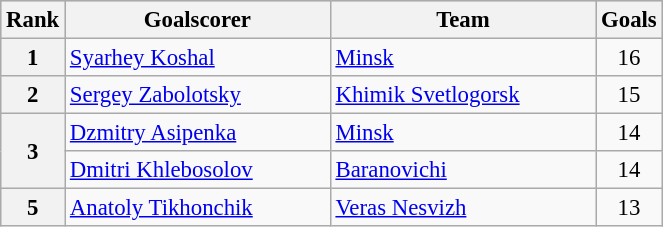<table class="wikitable" style="font-size: 95%;">
<tr bgcolor="#CCCCCC" align="center">
<th>Rank</th>
<th width=170>Goalscorer</th>
<th width=170>Team</th>
<th>Goals</th>
</tr>
<tr>
<th align="center">1</th>
<td> <a href='#'>Syarhey Koshal</a></td>
<td><a href='#'>Minsk</a></td>
<td align="center">16</td>
</tr>
<tr>
<th align="center">2</th>
<td> <a href='#'>Sergey Zabolotsky</a></td>
<td><a href='#'>Khimik Svetlogorsk</a></td>
<td align="center">15</td>
</tr>
<tr>
<th align="center" rowspan="2">3</th>
<td> <a href='#'>Dzmitry Asipenka</a></td>
<td><a href='#'>Minsk</a></td>
<td align="center">14</td>
</tr>
<tr>
<td> <a href='#'>Dmitri Khlebosolov</a></td>
<td><a href='#'>Baranovichi</a></td>
<td align="center">14</td>
</tr>
<tr>
<th align="center">5</th>
<td> <a href='#'>Anatoly Tikhonchik</a></td>
<td><a href='#'>Veras Nesvizh</a></td>
<td align="center">13</td>
</tr>
</table>
